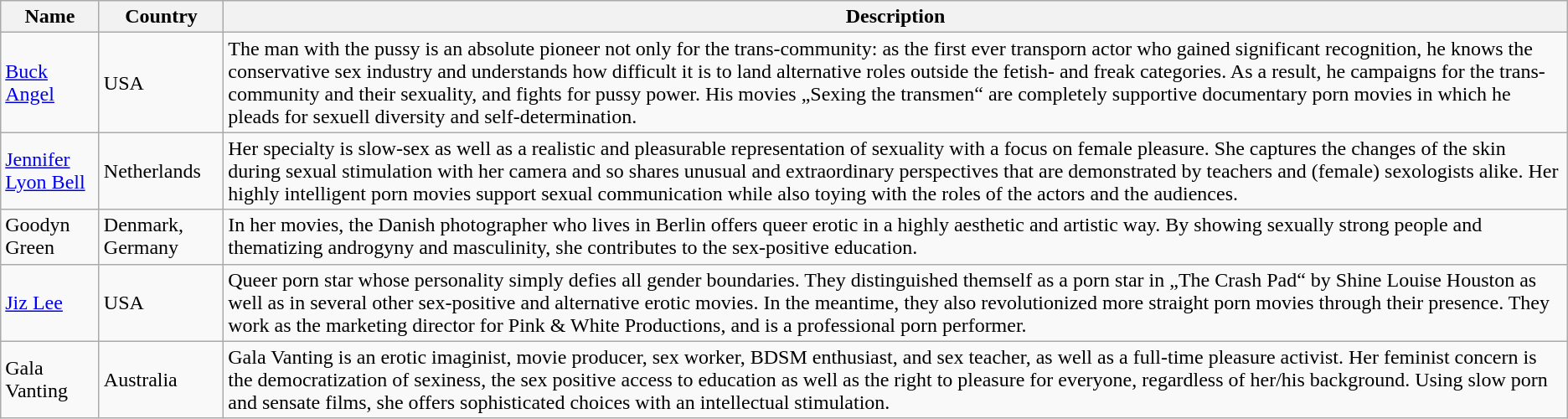<table class="wikitable">
<tr>
<th>Name</th>
<th>Country</th>
<th>Description</th>
</tr>
<tr>
<td><a href='#'>Buck Angel</a></td>
<td>USA</td>
<td>The man with the pussy is an absolute pioneer not only for the trans-community: as the first ever transporn actor who gained significant recognition, he knows the conservative sex industry and understands how difficult it is to land alternative roles outside the fetish- and freak categories. As a result, he campaigns for the trans-community and their sexuality, and fights for pussy power. His movies „Sexing the transmen“ are completely supportive documentary porn movies in which he pleads for sexuell diversity and self-determination.</td>
</tr>
<tr>
<td><a href='#'>Jennifer Lyon Bell</a></td>
<td>Netherlands</td>
<td>Her specialty is slow-sex as well as a realistic and pleasurable representation of sexuality with a focus on female pleasure. She captures the changes of the skin during sexual stimulation with her camera and so shares unusual and extraordinary perspectives that are demonstrated by teachers and (female) sexologists alike. Her highly intelligent porn movies support sexual communication while also toying with the roles of the actors and the audiences.</td>
</tr>
<tr>
<td>Goodyn Green</td>
<td>Denmark, Germany</td>
<td>In her movies, the Danish photographer who lives in Berlin offers queer erotic in a highly aesthetic and artistic way. By showing sexually strong people and thematizing androgyny and masculinity, she contributes to the sex-positive education.</td>
</tr>
<tr>
<td><a href='#'>Jiz Lee</a></td>
<td>USA</td>
<td>Queer porn star whose personality simply defies all gender boundaries. They distinguished themself as a porn star in „The Crash Pad“ by Shine Louise Houston as well as in several other sex-positive and alternative erotic movies. In the meantime, they also revolutionized more straight porn movies through their presence. They work as the marketing director for Pink & White Productions, and is a professional porn performer.</td>
</tr>
<tr>
<td>Gala Vanting</td>
<td>Australia</td>
<td>Gala Vanting is an erotic imaginist, movie producer, sex worker, BDSM enthusiast, and sex teacher, as well as a full-time pleasure activist. Her feminist concern is the democratization of sexiness, the sex positive access to education as well as the right to pleasure for everyone, regardless of her/his background. Using slow porn and sensate films, she offers sophisticated choices with an intellectual stimulation.</td>
</tr>
</table>
